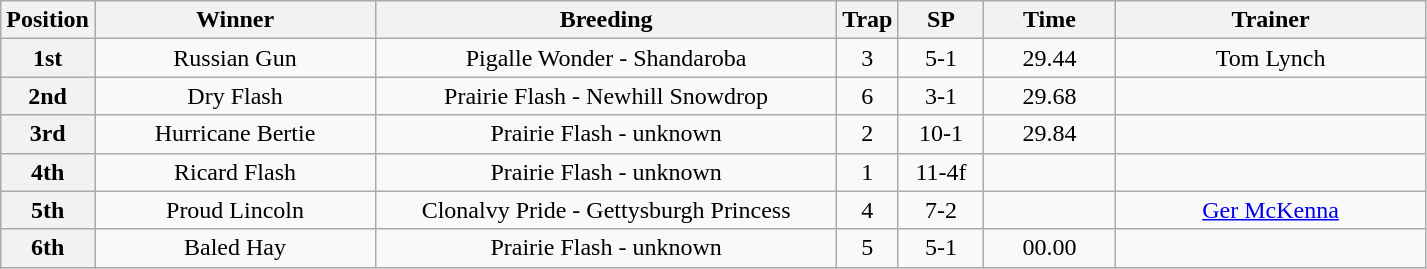<table class="wikitable" style="text-align: center">
<tr>
<th width=30>Position</th>
<th width=180>Winner</th>
<th width=300>Breeding</th>
<th width=30>Trap</th>
<th width=50>SP</th>
<th width=80>Time</th>
<th width=200>Trainer</th>
</tr>
<tr>
<th>1st</th>
<td>Russian Gun</td>
<td>Pigalle Wonder - Shandaroba</td>
<td>3</td>
<td>5-1</td>
<td>29.44</td>
<td>Tom Lynch</td>
</tr>
<tr>
<th>2nd</th>
<td>Dry Flash</td>
<td>Prairie Flash - Newhill Snowdrop</td>
<td>6</td>
<td>3-1</td>
<td>29.68</td>
<td></td>
</tr>
<tr>
<th>3rd</th>
<td>Hurricane Bertie</td>
<td>Prairie Flash - unknown</td>
<td>2</td>
<td>10-1</td>
<td>29.84</td>
<td></td>
</tr>
<tr>
<th>4th</th>
<td>Ricard Flash</td>
<td>Prairie Flash - unknown</td>
<td>1</td>
<td>11-4f</td>
<td></td>
<td></td>
</tr>
<tr>
<th>5th</th>
<td>Proud Lincoln</td>
<td>Clonalvy Pride - Gettysburgh Princess</td>
<td>4</td>
<td>7-2</td>
<td></td>
<td><a href='#'>Ger McKenna</a></td>
</tr>
<tr>
<th>6th</th>
<td>Baled Hay</td>
<td>Prairie Flash - unknown</td>
<td>5</td>
<td>5-1</td>
<td>00.00</td>
<td></td>
</tr>
</table>
